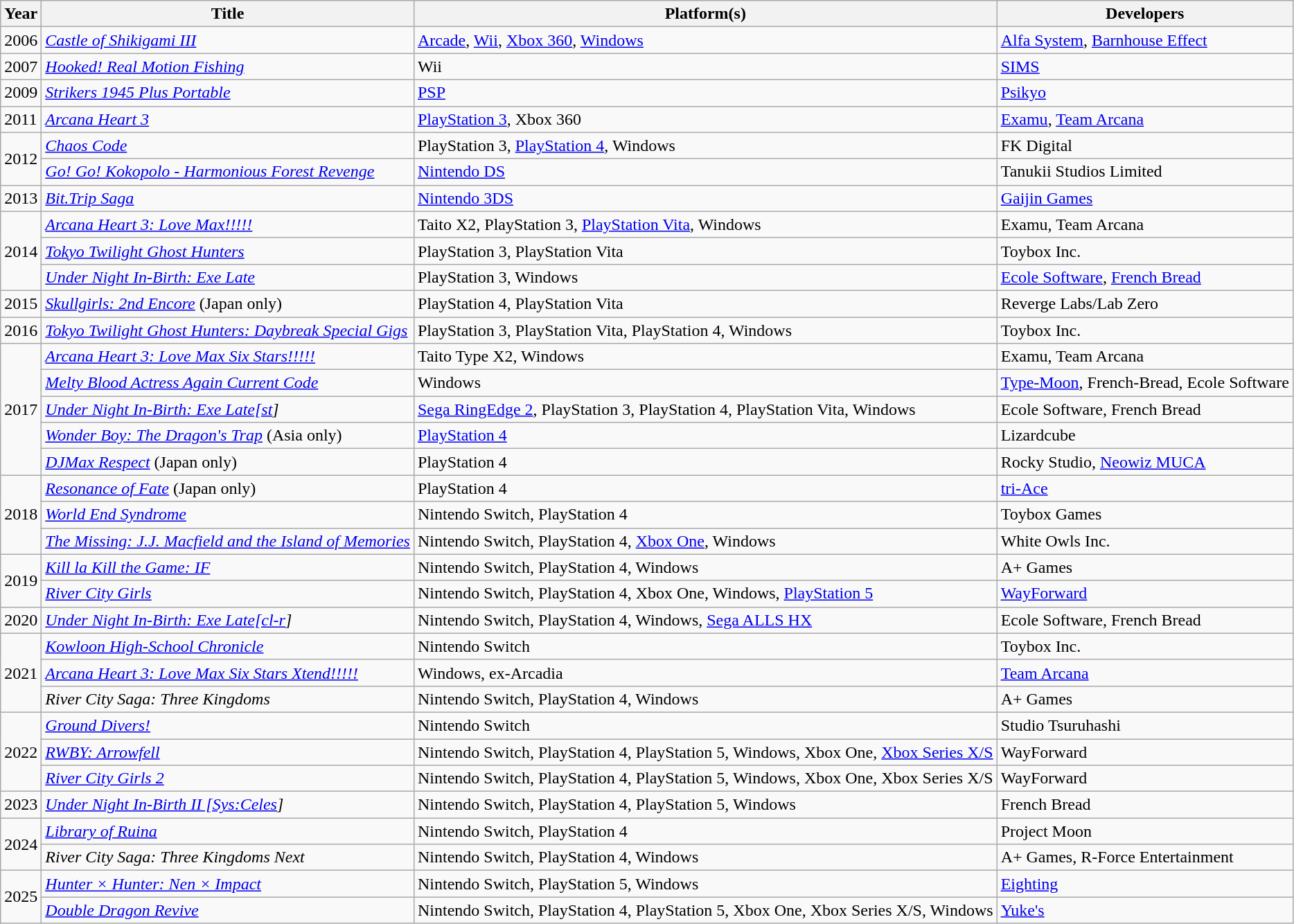<table class="wikitable sortable">
<tr>
<th>Year</th>
<th>Title</th>
<th>Platform(s)</th>
<th>Developers</th>
</tr>
<tr>
<td>2006</td>
<td><em><a href='#'>Castle of Shikigami III</a></em></td>
<td><a href='#'>Arcade</a>, <a href='#'>Wii</a>, <a href='#'>Xbox 360</a>, <a href='#'>Windows</a></td>
<td><a href='#'>Alfa System</a>, <a href='#'>Barnhouse Effect</a></td>
</tr>
<tr>
<td>2007</td>
<td><em><a href='#'>Hooked! Real Motion Fishing</a></em></td>
<td>Wii</td>
<td><a href='#'>SIMS</a></td>
</tr>
<tr>
<td>2009</td>
<td><em><a href='#'>Strikers 1945 Plus Portable</a></em></td>
<td><a href='#'>PSP</a></td>
<td><a href='#'>Psikyo</a></td>
</tr>
<tr>
<td>2011</td>
<td><em><a href='#'>Arcana Heart 3</a></em></td>
<td><a href='#'>PlayStation 3</a>, Xbox 360</td>
<td><a href='#'>Examu</a>, <a href='#'>Team Arcana</a></td>
</tr>
<tr>
<td rowspan="2">2012</td>
<td><em><a href='#'>Chaos Code</a></em></td>
<td>PlayStation 3, <a href='#'>PlayStation 4</a>, Windows</td>
<td>FK Digital</td>
</tr>
<tr>
<td><em><a href='#'>Go! Go! Kokopolo - Harmonious Forest Revenge</a></em></td>
<td><a href='#'>Nintendo DS</a></td>
<td>Tanukii Studios Limited</td>
</tr>
<tr>
<td>2013</td>
<td><em><a href='#'>Bit.Trip Saga</a></em></td>
<td><a href='#'>Nintendo 3DS</a></td>
<td><a href='#'>Gaijin Games</a></td>
</tr>
<tr>
<td rowspan="3">2014</td>
<td><em><a href='#'>Arcana Heart 3: Love Max!!!!!</a></em></td>
<td>Taito X2, PlayStation 3, <a href='#'>PlayStation Vita</a>, Windows</td>
<td>Examu, Team Arcana</td>
</tr>
<tr>
<td><em><a href='#'>Tokyo Twilight Ghost Hunters</a></em></td>
<td>PlayStation 3, PlayStation Vita</td>
<td>Toybox Inc.</td>
</tr>
<tr>
<td><em><a href='#'>Under Night In-Birth: Exe Late</a></em></td>
<td>PlayStation 3, Windows</td>
<td><a href='#'>Ecole Software</a>, <a href='#'>French Bread</a></td>
</tr>
<tr>
<td>2015</td>
<td><em><a href='#'>Skullgirls: 2nd Encore</a></em> (Japan only)</td>
<td>PlayStation 4, PlayStation Vita</td>
<td>Reverge Labs/Lab Zero</td>
</tr>
<tr>
<td>2016</td>
<td><em><a href='#'>Tokyo Twilight Ghost Hunters: Daybreak Special Gigs</a></em></td>
<td>PlayStation 3, PlayStation Vita, PlayStation 4, Windows</td>
<td>Toybox Inc.</td>
</tr>
<tr>
<td rowspan="5">2017</td>
<td><em><a href='#'>Arcana Heart 3: Love Max Six Stars!!!!!</a></em></td>
<td>Taito Type X2, Windows</td>
<td>Examu, Team Arcana</td>
</tr>
<tr>
<td><em><a href='#'>Melty Blood Actress Again Current Code</a></em></td>
<td>Windows</td>
<td><a href='#'>Type-Moon</a>, French-Bread, Ecole Software</td>
</tr>
<tr>
<td><em><a href='#'>Under Night In-Birth: Exe Late[st</a>]</em></td>
<td><a href='#'>Sega RingEdge 2</a>, PlayStation 3, PlayStation 4, PlayStation Vita, Windows</td>
<td>Ecole Software, French Bread</td>
</tr>
<tr>
<td><em><a href='#'>Wonder Boy: The Dragon's Trap</a></em> (Asia only)</td>
<td><a href='#'>PlayStation 4</a></td>
<td>Lizardcube</td>
</tr>
<tr>
<td><em><a href='#'>DJMax Respect</a></em> (Japan only)</td>
<td>PlayStation 4</td>
<td>Rocky Studio, <a href='#'>Neowiz MUCA</a></td>
</tr>
<tr>
<td rowspan="3">2018</td>
<td><em><a href='#'>Resonance of Fate</a></em> (Japan only)</td>
<td>PlayStation 4</td>
<td><a href='#'>tri-Ace</a></td>
</tr>
<tr>
<td><em><a href='#'>World End Syndrome</a></em></td>
<td>Nintendo Switch, PlayStation 4</td>
<td>Toybox Games</td>
</tr>
<tr>
<td><em><a href='#'>The Missing: J.J. Macfield and the Island of Memories</a></em></td>
<td>Nintendo Switch, PlayStation 4, <a href='#'>Xbox One</a>, Windows</td>
<td>White Owls Inc.</td>
</tr>
<tr>
<td rowspan="2">2019</td>
<td><em><a href='#'>Kill la Kill the Game: IF</a></em></td>
<td>Nintendo Switch, PlayStation 4, Windows</td>
<td>A+ Games</td>
</tr>
<tr>
<td><em><a href='#'>River City Girls</a></em></td>
<td>Nintendo Switch, PlayStation 4, Xbox One, Windows, <a href='#'>PlayStation 5</a></td>
<td><a href='#'>WayForward</a></td>
</tr>
<tr>
<td>2020</td>
<td><em><a href='#'>Under Night In-Birth: Exe Late[cl-r</a>]</em></td>
<td>Nintendo Switch, PlayStation 4, Windows, <a href='#'>Sega ALLS HX</a></td>
<td>Ecole Software, French Bread</td>
</tr>
<tr>
<td rowspan="3">2021</td>
<td><em><a href='#'>Kowloon High-School Chronicle</a></em></td>
<td>Nintendo Switch</td>
<td>Toybox Inc.</td>
</tr>
<tr>
<td><em><a href='#'>Arcana Heart 3: Love Max Six Stars Xtend!!!!!</a></em></td>
<td>Windows, ex-Arcadia</td>
<td><a href='#'>Team Arcana</a></td>
</tr>
<tr>
<td><em>River City Saga: Three Kingdoms</em></td>
<td>Nintendo Switch, PlayStation 4, Windows</td>
<td>A+ Games</td>
</tr>
<tr>
<td rowspan="3">2022</td>
<td><em><a href='#'>Ground Divers!</a></em></td>
<td>Nintendo Switch</td>
<td>Studio Tsuruhashi</td>
</tr>
<tr>
<td><em><a href='#'>RWBY: Arrowfell</a></em></td>
<td>Nintendo Switch, PlayStation 4, PlayStation 5, Windows, Xbox One, <a href='#'>Xbox Series X/S</a></td>
<td>WayForward</td>
</tr>
<tr>
<td><em><a href='#'>River City Girls 2</a></em></td>
<td>Nintendo Switch, PlayStation 4, PlayStation 5, Windows, Xbox One, Xbox Series X/S</td>
<td>WayForward</td>
</tr>
<tr>
<td>2023</td>
<td><em><a href='#'>Under Night In-Birth II [Sys:Celes</a>]</em></td>
<td>Nintendo Switch, PlayStation 4, PlayStation 5, Windows</td>
<td>French Bread</td>
</tr>
<tr>
<td rowspan="2">2024</td>
<td><em><a href='#'>Library of Ruina</a></em></td>
<td>Nintendo Switch, PlayStation 4</td>
<td>Project Moon</td>
</tr>
<tr>
<td><em>River City Saga: Three Kingdoms Next</em></td>
<td>Nintendo Switch, PlayStation 4, Windows</td>
<td>A+ Games, R-Force Entertainment</td>
</tr>
<tr>
<td rowspan="2">2025</td>
<td><em><a href='#'>Hunter × Hunter: Nen × Impact</a></em></td>
<td>Nintendo Switch, PlayStation 5, Windows</td>
<td><a href='#'>Eighting</a></td>
</tr>
<tr>
<td><em><a href='#'>Double Dragon Revive</a></em></td>
<td>Nintendo Switch, PlayStation 4, PlayStation 5, Xbox One, Xbox Series X/S, Windows</td>
<td><a href='#'>Yuke's</a></td>
</tr>
</table>
